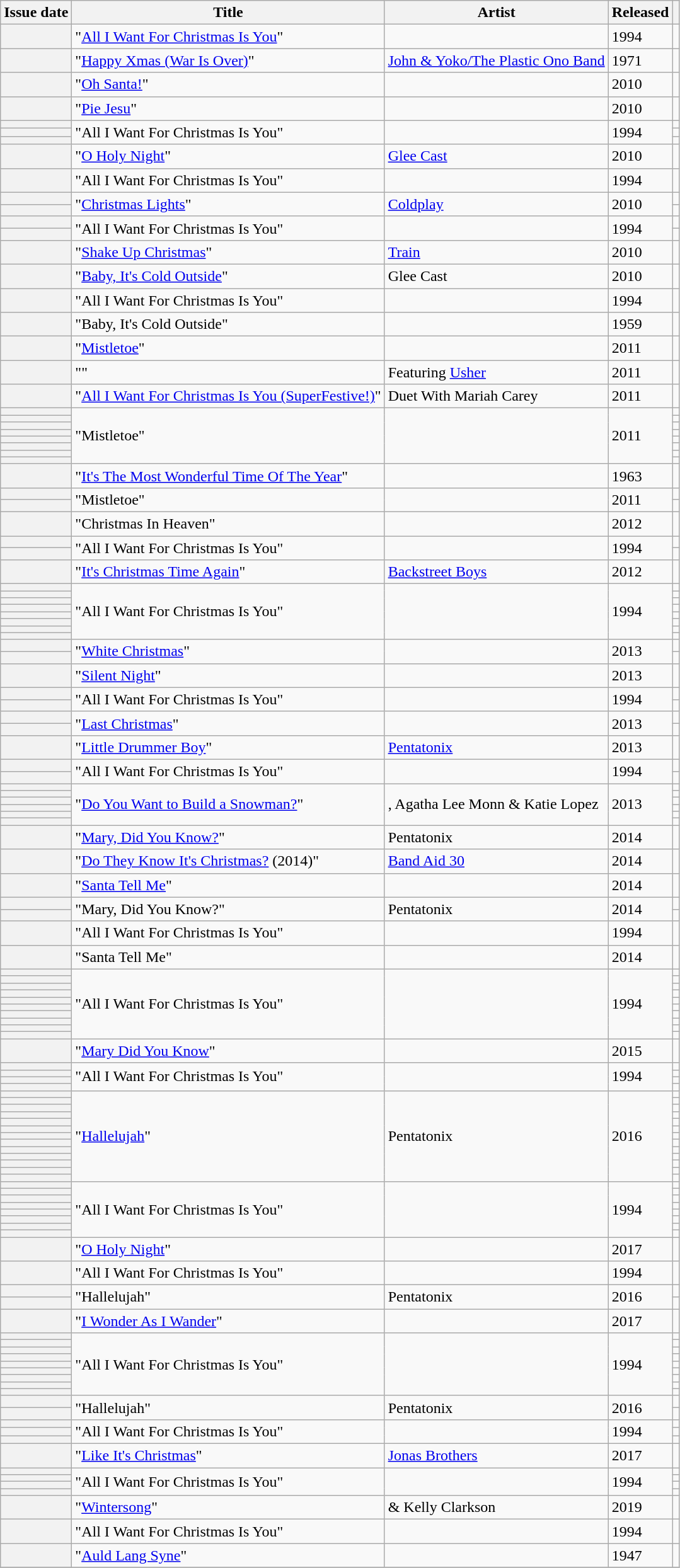<table class="wikitable sortable plainrowheaders">
<tr>
<th scope=col>Issue date</th>
<th scope=col>Title</th>
<th scope=col>Artist</th>
<th scope=col>Released</th>
<th scope=col class=unsortable></th>
</tr>
<tr>
<th scope="row"></th>
<td>"<a href='#'>All I Want For Christmas Is You</a>"</td>
<td></td>
<td>1994</td>
<td></td>
</tr>
<tr>
<th scope="row"></th>
<td>"<a href='#'>Happy Xmas (War Is Over)</a>"  </td>
<td><a href='#'>John & Yoko/The Plastic Ono Band</a></td>
<td>1971</td>
<td></td>
</tr>
<tr>
<th scope="row"></th>
<td>"<a href='#'>Oh Santa!</a>"</td>
<td></td>
<td>2010</td>
<td></td>
</tr>
<tr>
<th scope="row"></th>
<td>"<a href='#'>Pie Jesu</a>" </td>
<td></td>
<td>2010</td>
<td></td>
</tr>
<tr>
<th scope="row"></th>
<td rowspan="3">"All I Want For Christmas Is You"</td>
<td rowspan="3"></td>
<td rowspan="3">1994</td>
<td></td>
</tr>
<tr>
<th scope="row"></th>
<td></td>
</tr>
<tr>
<th scope="row"></th>
<td></td>
</tr>
<tr>
<th scope="row"></th>
<td>"<a href='#'>O Holy Night</a>" </td>
<td><a href='#'>Glee Cast</a></td>
<td>2010</td>
<td></td>
</tr>
<tr>
<th scope="row"></th>
<td>"All I Want For Christmas Is You"</td>
<td></td>
<td>1994</td>
<td></td>
</tr>
<tr>
<th scope="row"></th>
<td rowspan="2">"<a href='#'>Christmas Lights</a>"</td>
<td rowspan="2"><a href='#'>Coldplay</a></td>
<td rowspan="2">2010</td>
<td></td>
</tr>
<tr>
<th scope="row"></th>
<td></td>
</tr>
<tr>
<th scope="row"></th>
<td rowspan="2">"All I Want For Christmas Is You"</td>
<td rowspan="2"></td>
<td rowspan="2">1994</td>
<td></td>
</tr>
<tr>
<th scope="row"></th>
<td></td>
</tr>
<tr>
<th scope="row"></th>
<td>"<a href='#'>Shake Up Christmas</a>"</td>
<td><a href='#'>Train</a></td>
<td>2010</td>
<td></td>
</tr>
<tr>
<th scope="row"></th>
<td>"<a href='#'>Baby, It's Cold Outside</a>"</td>
<td>Glee Cast</td>
<td>2010</td>
<td></td>
</tr>
<tr>
<th scope="row"></th>
<td>"All I Want For Christmas Is You"</td>
<td></td>
<td>1994</td>
<td></td>
</tr>
<tr>
<th scope="row"></th>
<td>"Baby, It's Cold Outside"  </td>
<td> </td>
<td>1959</td>
<td></td>
</tr>
<tr>
<th scope="row"></th>
<td>"<a href='#'>Mistletoe</a>"</td>
<td></td>
<td>2011</td>
<td></td>
</tr>
<tr>
<th scope="row"></th>
<td>""</td>
<td> Featuring <a href='#'>Usher</a></td>
<td>2011</td>
<td></td>
</tr>
<tr>
<th scope="row"></th>
<td>"<a href='#'>All I Want For Christmas Is You (SuperFestive!)</a>"</td>
<td> Duet With Mariah Carey</td>
<td>2011</td>
<td></td>
</tr>
<tr>
<th scope="row"></th>
<td rowspan="8">"Mistletoe"</td>
<td rowspan="8"></td>
<td rowspan="8">2011</td>
<td></td>
</tr>
<tr>
<th scope="row"></th>
<td></td>
</tr>
<tr>
<th scope="row"></th>
<td></td>
</tr>
<tr>
<th scope="row"></th>
<td></td>
</tr>
<tr>
<th scope="row"></th>
<td></td>
</tr>
<tr>
<th scope="row"></th>
<td></td>
</tr>
<tr>
<th scope="row"></th>
<td></td>
</tr>
<tr>
<th scope="row"></th>
<td></td>
</tr>
<tr>
<th scope="row"></th>
<td>"<a href='#'>It's The Most Wonderful Time Of The Year</a>"</td>
<td></td>
<td>1963</td>
<td></td>
</tr>
<tr>
<th scope="row"></th>
<td rowspan="2">"Mistletoe"</td>
<td rowspan="2"></td>
<td rowspan="2">2011</td>
<td></td>
</tr>
<tr>
<th scope="row"></th>
<td></td>
</tr>
<tr>
<th scope="row"></th>
<td>"Christmas In Heaven" </td>
<td></td>
<td>2012</td>
<td></td>
</tr>
<tr>
<th scope="row"></th>
<td rowspan="2">"All I Want For Christmas Is You"</td>
<td rowspan="2"></td>
<td rowspan="2">1994</td>
<td></td>
</tr>
<tr>
<th scope="row"></th>
<td></td>
</tr>
<tr>
<th scope="row"></th>
<td>"<a href='#'>It's Christmas Time Again</a>"</td>
<td><a href='#'>Backstreet Boys</a></td>
<td>2012</td>
<td></td>
</tr>
<tr>
<th scope="row"></th>
<td rowspan="8">"All I Want For Christmas Is You"</td>
<td rowspan="8"></td>
<td rowspan="8">1994</td>
<td></td>
</tr>
<tr>
<th scope="row"></th>
<td></td>
</tr>
<tr>
<th scope="row"></th>
<td></td>
</tr>
<tr>
<th scope="row"></th>
<td></td>
</tr>
<tr>
<th scope="row"></th>
<td></td>
</tr>
<tr>
<th scope="row"></th>
<td></td>
</tr>
<tr>
<th scope="row"></th>
<td></td>
</tr>
<tr>
<th scope="row"></th>
<td></td>
</tr>
<tr>
<th scope="row"></th>
<td rowspan="2">"<a href='#'>White Christmas</a>" </td>
<td rowspan="2"></td>
<td rowspan="2">2013</td>
<td></td>
</tr>
<tr>
<th scope="row"></th>
<td></td>
</tr>
<tr>
<th scope="row"></th>
<td>"<a href='#'>Silent Night</a>" </td>
<td></td>
<td>2013</td>
<td></td>
</tr>
<tr>
<th scope="row"></th>
<td rowspan="2">"All I Want For Christmas Is You"</td>
<td rowspan="2"></td>
<td rowspan="2">1994</td>
<td></td>
</tr>
<tr>
<th scope="row"></th>
<td></td>
</tr>
<tr>
<th scope="row"></th>
<td rowspan="2">"<a href='#'>Last Christmas</a>"</td>
<td rowspan="2"></td>
<td rowspan="2">2013</td>
<td></td>
</tr>
<tr>
<th scope="row"></th>
<td></td>
</tr>
<tr>
<th scope="row"></th>
<td>"<a href='#'>Little Drummer Boy</a>"</td>
<td><a href='#'>Pentatonix</a></td>
<td>2013</td>
<td></td>
</tr>
<tr>
<th scope="row"></th>
<td rowspan="2">"All I Want For Christmas Is You"</td>
<td rowspan="2"></td>
<td rowspan="2">1994</td>
<td></td>
</tr>
<tr>
<th scope="row"></th>
<td></td>
</tr>
<tr>
<th scope="row"></th>
<td rowspan="6">"<a href='#'>Do You Want to Build a Snowman?</a>"</td>
<td rowspan="6">, Agatha Lee Monn & Katie Lopez </td>
<td rowspan="6">2013</td>
<td></td>
</tr>
<tr>
<th scope="row"></th>
<td></td>
</tr>
<tr>
<th scope="row"></th>
<td></td>
</tr>
<tr>
<th scope="row"></th>
<td></td>
</tr>
<tr>
<th scope="row"></th>
<td></td>
</tr>
<tr>
<th scope="row"></th>
<td></td>
</tr>
<tr>
<th scope="row"></th>
<td>"<a href='#'>Mary, Did You Know?</a>"</td>
<td>Pentatonix</td>
<td>2014</td>
<td></td>
</tr>
<tr>
<th scope="row"></th>
<td>"<a href='#'>Do They Know It's Christmas?</a> (2014)"</td>
<td><a href='#'>Band Aid 30</a></td>
<td>2014</td>
<td></td>
</tr>
<tr>
<th scope="row"></th>
<td>"<a href='#'>Santa Tell Me</a>"</td>
<td></td>
<td>2014</td>
<td></td>
</tr>
<tr>
<th scope="row"></th>
<td rowspan="2">"Mary, Did You Know?"</td>
<td rowspan="2">Pentatonix</td>
<td rowspan="2">2014</td>
<td></td>
</tr>
<tr>
<th scope="row"></th>
<td></td>
</tr>
<tr>
<th scope="row"></th>
<td>"All I Want For Christmas Is You"</td>
<td></td>
<td>1994</td>
<td></td>
</tr>
<tr>
<th scope="row"></th>
<td>"Santa Tell Me"</td>
<td></td>
<td>2014</td>
<td></td>
</tr>
<tr>
<th scope="row"></th>
<td rowspan="10">"All I Want For Christmas Is You"</td>
<td rowspan="10"></td>
<td rowspan="10">1994</td>
<td></td>
</tr>
<tr>
<th scope="row"></th>
<td></td>
</tr>
<tr>
<th scope="row"></th>
<td></td>
</tr>
<tr>
<th scope="row"></th>
<td></td>
</tr>
<tr>
<th scope="row"></th>
<td></td>
</tr>
<tr>
<th scope="row"></th>
<td></td>
</tr>
<tr>
<th scope="row"></th>
<td></td>
</tr>
<tr>
<th scope="row"></th>
<td></td>
</tr>
<tr>
<th scope="row"></th>
<td></td>
</tr>
<tr>
<th scope="row"></th>
<td></td>
</tr>
<tr>
<th scope="row"></th>
<td>"<a href='#'>Mary Did You Know</a>" </td>
<td></td>
<td>2015</td>
<td></td>
</tr>
<tr>
<th scope="row"></th>
<td rowspan="4">"All I Want For Christmas Is You"</td>
<td rowspan="4"></td>
<td rowspan="4">1994</td>
<td></td>
</tr>
<tr>
<th scope="row"></th>
<td></td>
</tr>
<tr>
<th scope="row"></th>
<td></td>
</tr>
<tr>
<th scope="row"></th>
<td></td>
</tr>
<tr>
<th scope="row"></th>
<td rowspan="13">"<a href='#'>Hallelujah</a>"</td>
<td rowspan="13">Pentatonix</td>
<td rowspan="13">2016</td>
<td></td>
</tr>
<tr>
<th scope="row"></th>
<td></td>
</tr>
<tr>
<th scope="row"></th>
<td></td>
</tr>
<tr>
<th scope="row"></th>
<td></td>
</tr>
<tr>
<th scope="row"></th>
<td></td>
</tr>
<tr>
<th scope="row"></th>
<td></td>
</tr>
<tr>
<th scope="row"></th>
<td></td>
</tr>
<tr>
<th scope="row"></th>
<td></td>
</tr>
<tr>
<th scope="row"></th>
<td></td>
</tr>
<tr>
<th scope="row"></th>
<td></td>
</tr>
<tr>
<th scope="row"></th>
<td></td>
</tr>
<tr>
<th scope="row"></th>
<td></td>
</tr>
<tr>
<th scope="row"></th>
<td></td>
</tr>
<tr>
<th scope="row"></th>
<td rowspan="8">"All I Want For Christmas Is You"</td>
<td rowspan="8"></td>
<td rowspan="8">1994</td>
<td></td>
</tr>
<tr>
<th scope="row"></th>
<td></td>
</tr>
<tr>
<th scope="row"></th>
<td></td>
</tr>
<tr>
<th scope="row"></th>
<td></td>
</tr>
<tr>
<th scope="row"></th>
<td></td>
</tr>
<tr>
<th scope="row"></th>
<td></td>
</tr>
<tr>
<th scope="row"></th>
<td></td>
</tr>
<tr>
<th scope="row"></th>
<td></td>
</tr>
<tr>
<th scope="row"></th>
<td>"<a href='#'>O Holy Night</a>"</td>
<td></td>
<td>2017</td>
<td></td>
</tr>
<tr>
<th scope="row"></th>
<td>"All I Want For Christmas Is You"</td>
<td></td>
<td>1994</td>
<td></td>
</tr>
<tr>
<th scope="row"></th>
<td rowspan="2">"Hallelujah"</td>
<td rowspan="2">Pentatonix</td>
<td rowspan="2">2016</td>
<td></td>
</tr>
<tr>
<th scope="row"></th>
<td></td>
</tr>
<tr>
<th scope="row"></th>
<td>"<a href='#'>I Wonder As I Wander</a>"</td>
<td></td>
<td>2017</td>
<td></td>
</tr>
<tr>
<th scope="row"></th>
<td rowspan="9">"All I Want For Christmas Is You"</td>
<td rowspan="9"></td>
<td rowspan="9">1994</td>
<td></td>
</tr>
<tr>
<th scope="row"></th>
<td></td>
</tr>
<tr>
<th scope="row"></th>
<td></td>
</tr>
<tr>
<th scope="row"></th>
<td></td>
</tr>
<tr>
<th scope="row"></th>
<td></td>
</tr>
<tr>
<th scope="row"></th>
<td></td>
</tr>
<tr>
<th scope="row"></th>
<td></td>
</tr>
<tr>
<th scope="row"></th>
<td></td>
</tr>
<tr>
<th scope="row"></th>
<td></td>
</tr>
<tr>
<th scope="row"></th>
<td rowspan="2">"Hallelujah"</td>
<td rowspan="2">Pentatonix</td>
<td rowspan="2">2016</td>
<td></td>
</tr>
<tr>
<th scope="row"></th>
<td></td>
</tr>
<tr>
<th scope="row"></th>
<td rowspan="3">"All I Want For Christmas Is You"</td>
<td rowspan="3"></td>
<td rowspan="3">1994</td>
<td></td>
</tr>
<tr>
<th scope="row"></th>
<td></td>
</tr>
<tr>
<th scope="row"></th>
<td></td>
</tr>
<tr>
<th scope="row"></th>
<td>"<a href='#'>Like It's Christmas</a>"</td>
<td><a href='#'>Jonas Brothers</a></td>
<td>2017</td>
<td></td>
</tr>
<tr>
<th scope="row"></th>
<td rowspan="4">"All I Want For Christmas Is You"</td>
<td rowspan="4"></td>
<td rowspan="4">1994</td>
<td></td>
</tr>
<tr>
<th scope="row"></th>
<td></td>
</tr>
<tr>
<th scope="row"></th>
<td></td>
</tr>
<tr>
<th scope="row"></th>
<td></td>
</tr>
<tr>
<th scope="row"></th>
<td>"<a href='#'>Wintersong</a>" </td>
<td> & Kelly Clarkson</td>
<td>2019</td>
<td></td>
</tr>
<tr>
<th scope="row"></th>
<td>"All I Want For Christmas Is You"</td>
<td></td>
<td>1994</td>
<td></td>
</tr>
<tr>
<th scope="row"></th>
<td>"<a href='#'>Auld Lang Syne</a>"  </td>
<td> </td>
<td>1947</td>
<td></td>
</tr>
<tr>
</tr>
</table>
